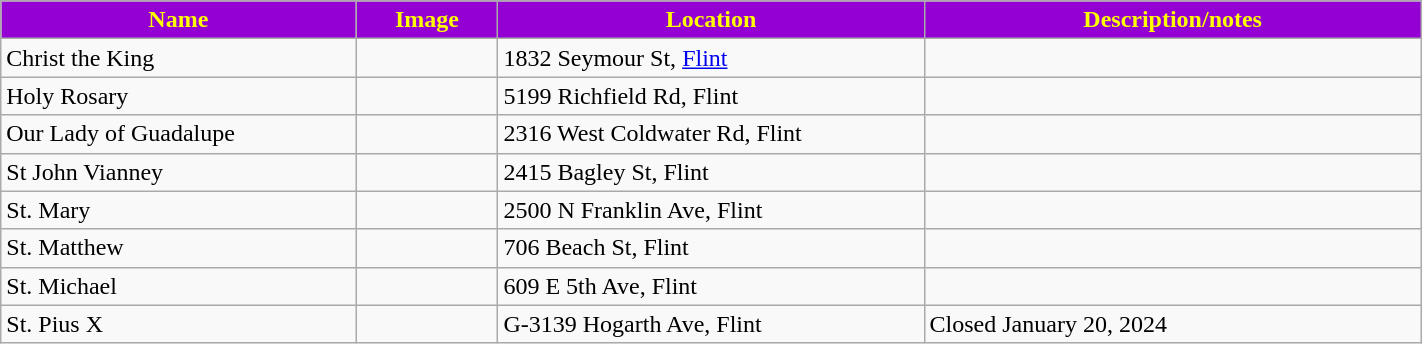<table class="wikitable sortable" style="width:75%">
<tr>
<th style="background:darkviolet; color:yellow;" width="25%"><strong>Name</strong></th>
<th style="background:darkviolet; color:yellow;" width="10%"><strong>Image</strong></th>
<th style="background:darkviolet; color:yellow;" width="30%"><strong>Location</strong></th>
<th style="background:darkviolet; color:yellow;" width="35%"><strong>Description/notes</strong></th>
</tr>
<tr>
<td>Christ the King</td>
<td></td>
<td>1832 Seymour St, <a href='#'>Flint</a></td>
<td></td>
</tr>
<tr>
<td>Holy Rosary</td>
<td></td>
<td>5199 Richfield Rd, Flint</td>
<td></td>
</tr>
<tr>
<td>Our Lady of Guadalupe</td>
<td></td>
<td>2316 West Coldwater Rd, Flint</td>
<td></td>
</tr>
<tr>
<td>St John Vianney</td>
<td></td>
<td>2415 Bagley St, Flint</td>
<td></td>
</tr>
<tr>
<td>St. Mary</td>
<td></td>
<td>2500 N Franklin Ave, Flint</td>
<td></td>
</tr>
<tr>
<td>St. Matthew</td>
<td></td>
<td>706 Beach St, Flint</td>
<td></td>
</tr>
<tr>
<td>St. Michael</td>
<td></td>
<td>609 E 5th Ave, Flint</td>
<td></td>
</tr>
<tr>
<td>St. Pius X</td>
<td></td>
<td>G-3139 Hogarth Ave, Flint</td>
<td>Closed January 20, 2024</td>
</tr>
</table>
